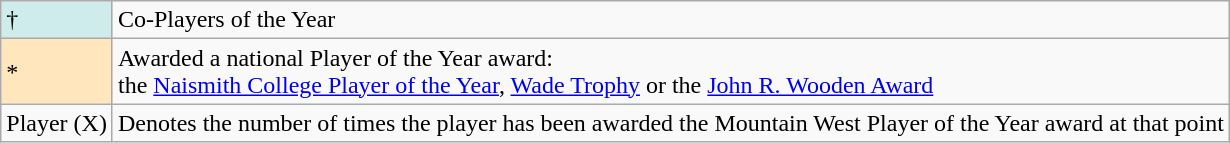<table class="wikitable">
<tr>
<td bgcolor=#cfecec>†</td>
<td>Co-Players of the Year</td>
</tr>
<tr>
<td bgcolor=#ffe6bd>*</td>
<td>Awarded a national Player of the Year award: <br>the <a href='#'>Naismith College Player of the Year</a>, <a href='#'>Wade Trophy</a> or the <a href='#'>John R. Wooden Award</a></td>
</tr>
<tr>
<td>Player (X)</td>
<td>Denotes the number of times the player has been awarded the Mountain West Player of the Year award at that point</td>
</tr>
</table>
